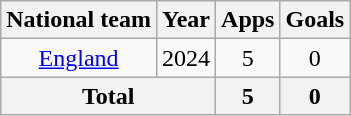<table class="wikitable" style="text-align: center;">
<tr>
<th>National team</th>
<th>Year</th>
<th>Apps</th>
<th>Goals</th>
</tr>
<tr>
<td><a href='#'>England</a></td>
<td>2024</td>
<td>5</td>
<td>0</td>
</tr>
<tr>
<th colspan="2">Total</th>
<th>5</th>
<th>0</th>
</tr>
</table>
